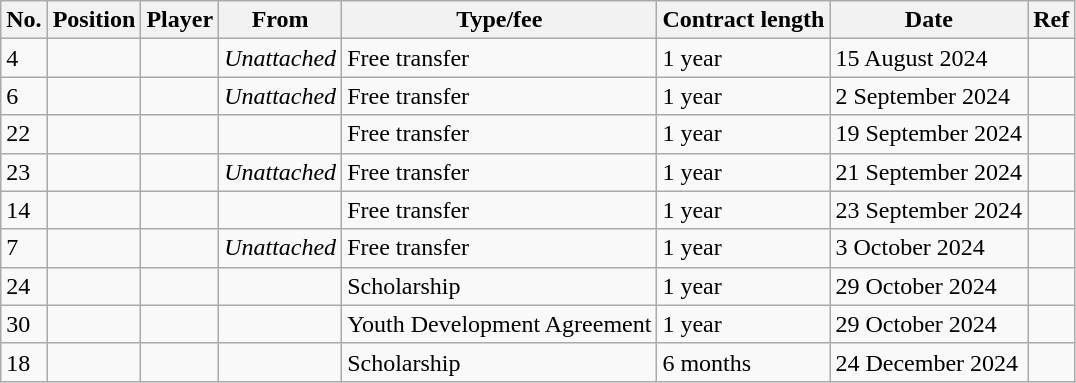<table class="wikitable plainrowheaders sortable" style="text-align:center; text-align:left">
<tr>
<th scope="col">No.</th>
<th scope="col">Position</th>
<th scope="col">Player</th>
<th scope="col">From</th>
<th scope="col">Type/fee</th>
<th scope="col">Contract length</th>
<th scope="col">Date</th>
<th scope="col" class="unsortable">Ref</th>
</tr>
<tr>
<td>4</td>
<td></td>
<td align=left></td>
<td><em>Unattached</em></td>
<td>Free transfer</td>
<td>1 year</td>
<td>15 August 2024</td>
<td></td>
</tr>
<tr>
<td>6</td>
<td></td>
<td align=left></td>
<td><em>Unattached</em></td>
<td>Free transfer</td>
<td>1 year</td>
<td>2 September 2024</td>
<td></td>
</tr>
<tr>
<td>22</td>
<td></td>
<td align=left></td>
<td></td>
<td>Free transfer</td>
<td>1 year</td>
<td>19 September 2024</td>
<td></td>
</tr>
<tr>
<td>23</td>
<td></td>
<td align=left></td>
<td><em>Unattached</em></td>
<td>Free transfer</td>
<td>1 year</td>
<td>21 September 2024</td>
<td></td>
</tr>
<tr>
<td>14</td>
<td></td>
<td align=left></td>
<td></td>
<td>Free transfer</td>
<td>1 year</td>
<td>23 September 2024</td>
<td></td>
</tr>
<tr>
<td>7</td>
<td></td>
<td align=left></td>
<td><em>Unattached</em></td>
<td>Free transfer</td>
<td>1 year</td>
<td>3 October 2024</td>
<td></td>
</tr>
<tr>
<td>24</td>
<td></td>
<td align=left></td>
<td></td>
<td>Scholarship</td>
<td>1 year</td>
<td>29 October 2024</td>
<td></td>
</tr>
<tr>
<td>30</td>
<td></td>
<td align=left></td>
<td></td>
<td>Youth Development Agreement</td>
<td>1 year</td>
<td>29 October 2024</td>
<td></td>
</tr>
<tr>
<td>18</td>
<td></td>
<td align=left></td>
<td></td>
<td>Scholarship</td>
<td>6 months</td>
<td>24 December 2024</td>
<td></td>
</tr>
</table>
